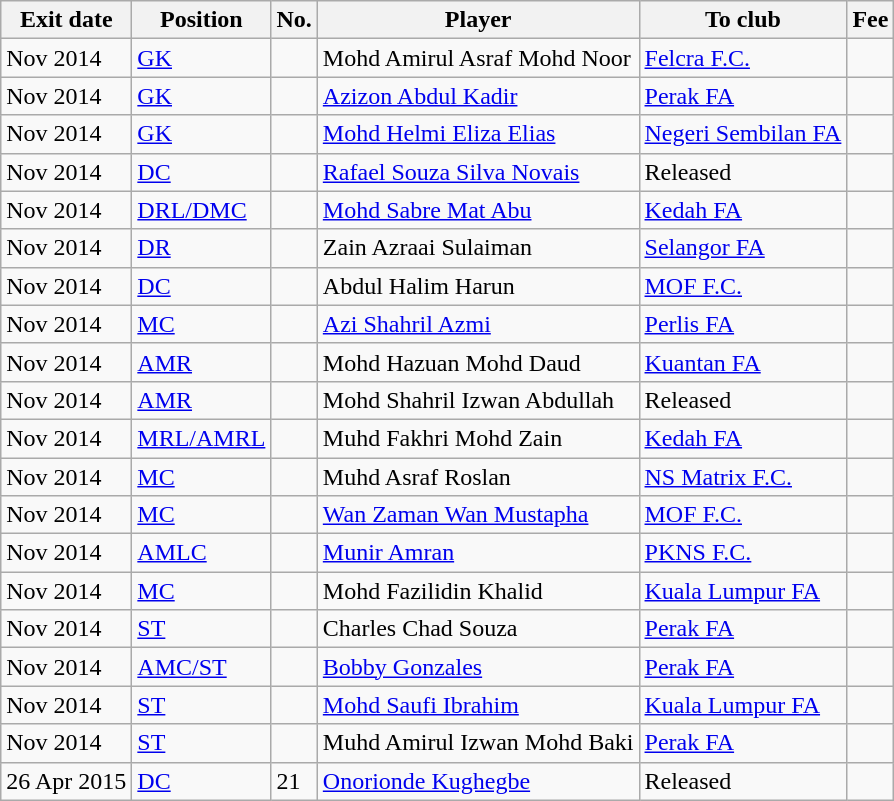<table class="wikitable sortable">
<tr>
<th>Exit date</th>
<th>Position</th>
<th>No.</th>
<th>Player</th>
<th>To club</th>
<th>Fee</th>
</tr>
<tr>
<td>Nov 2014</td>
<td><a href='#'>GK</a></td>
<td></td>
<td align=left> Mohd Amirul Asraf Mohd Noor</td>
<td align=left> <a href='#'>Felcra F.C.</a></td>
<td></td>
</tr>
<tr>
<td>Nov 2014</td>
<td><a href='#'>GK</a></td>
<td></td>
<td align=left> <a href='#'>Azizon Abdul Kadir</a></td>
<td align=left> <a href='#'>Perak FA</a></td>
<td></td>
</tr>
<tr>
<td>Nov 2014</td>
<td><a href='#'>GK</a></td>
<td></td>
<td align=left> <a href='#'>Mohd Helmi Eliza Elias</a></td>
<td align=left> <a href='#'>Negeri Sembilan FA</a></td>
<td></td>
</tr>
<tr>
<td>Nov 2014</td>
<td><a href='#'>DC</a></td>
<td></td>
<td align=left> <a href='#'>Rafael Souza Silva Novais</a></td>
<td align=left>Released</td>
<td></td>
</tr>
<tr>
<td>Nov 2014</td>
<td><a href='#'>DRL/DMC</a></td>
<td></td>
<td align=left> <a href='#'>Mohd Sabre Mat Abu</a></td>
<td align=left> <a href='#'>Kedah FA</a></td>
<td></td>
</tr>
<tr>
<td>Nov 2014</td>
<td><a href='#'>DR</a></td>
<td></td>
<td align=left> Zain Azraai Sulaiman</td>
<td align=left> <a href='#'>Selangor FA</a></td>
<td></td>
</tr>
<tr>
<td>Nov 2014</td>
<td><a href='#'>DC</a></td>
<td></td>
<td align=left> Abdul Halim Harun</td>
<td align=left> <a href='#'>MOF F.C.</a></td>
<td></td>
</tr>
<tr>
<td>Nov 2014</td>
<td><a href='#'>MC</a></td>
<td></td>
<td align=left> <a href='#'>Azi Shahril Azmi</a></td>
<td align=left> <a href='#'>Perlis FA</a></td>
<td></td>
</tr>
<tr>
<td>Nov 2014</td>
<td><a href='#'>AMR</a></td>
<td></td>
<td align=left> Mohd Hazuan Mohd Daud</td>
<td align=left> <a href='#'>Kuantan FA</a></td>
<td></td>
</tr>
<tr>
<td>Nov 2014</td>
<td><a href='#'>AMR</a></td>
<td></td>
<td align=left> Mohd Shahril Izwan Abdullah</td>
<td align=left> Released</td>
<td></td>
</tr>
<tr>
<td>Nov 2014</td>
<td><a href='#'>MRL/AMRL</a></td>
<td></td>
<td align=left> Muhd Fakhri Mohd Zain</td>
<td align=left> <a href='#'>Kedah FA</a></td>
<td></td>
</tr>
<tr>
<td>Nov 2014</td>
<td><a href='#'>MC</a></td>
<td></td>
<td align=left> Muhd Asraf Roslan</td>
<td align=left> <a href='#'>NS Matrix F.C.</a></td>
<td></td>
</tr>
<tr>
<td>Nov 2014</td>
<td><a href='#'>MC</a></td>
<td></td>
<td align=left> <a href='#'>Wan Zaman Wan Mustapha</a></td>
<td align=left> <a href='#'>MOF F.C.</a></td>
<td></td>
</tr>
<tr>
<td>Nov 2014</td>
<td><a href='#'>AMLC</a></td>
<td></td>
<td align=left> <a href='#'>Munir Amran</a></td>
<td align=left> <a href='#'>PKNS F.C.</a></td>
<td></td>
</tr>
<tr>
<td>Nov 2014</td>
<td><a href='#'>MC</a></td>
<td></td>
<td align=left> Mohd Fazilidin Khalid</td>
<td align=left> <a href='#'>Kuala Lumpur FA</a></td>
<td></td>
</tr>
<tr>
<td>Nov 2014</td>
<td><a href='#'>ST</a></td>
<td></td>
<td align=left> Charles Chad Souza</td>
<td align=left> <a href='#'>Perak FA</a></td>
<td></td>
</tr>
<tr>
<td>Nov 2014</td>
<td><a href='#'>AMC/ST</a></td>
<td></td>
<td align=left> <a href='#'>Bobby Gonzales</a></td>
<td align=left> <a href='#'>Perak FA</a></td>
<td></td>
</tr>
<tr>
<td>Nov 2014</td>
<td><a href='#'>ST</a></td>
<td></td>
<td align=left> <a href='#'>Mohd Saufi Ibrahim</a></td>
<td align=left> <a href='#'>Kuala Lumpur FA</a></td>
<td></td>
</tr>
<tr>
<td>Nov 2014</td>
<td><a href='#'>ST</a></td>
<td></td>
<td align=left> Muhd Amirul Izwan Mohd Baki</td>
<td align=left> <a href='#'>Perak FA</a></td>
<td></td>
</tr>
<tr>
<td>26 Apr 2015</td>
<td><a href='#'>DC</a></td>
<td>21</td>
<td align=left> <a href='#'>Onorionde Kughegbe</a></td>
<td align=left>Released</td>
<td></td>
</tr>
</table>
